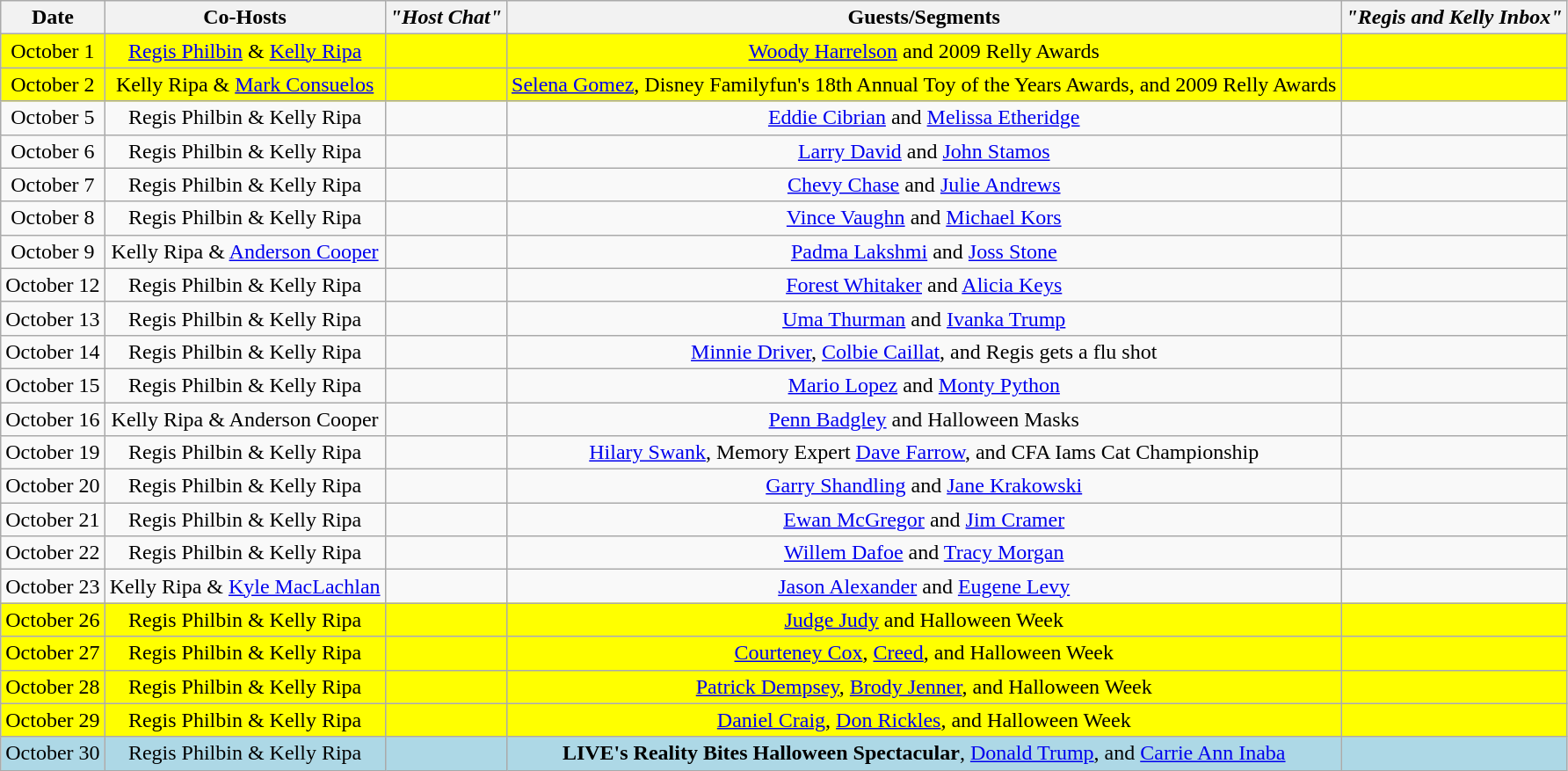<table class="wikitable sortable" border="1" style="text-align:center">
<tr>
<th>Date</th>
<th>Co-Hosts</th>
<th><em>"Host Chat"</em></th>
<th>Guests/Segments</th>
<th><em>"Regis and Kelly Inbox"</em></th>
</tr>
<tr bgcolor=yellow>
<td>October 1</td>
<td><a href='#'>Regis Philbin</a> & <a href='#'>Kelly Ripa</a></td>
<td></td>
<td><a href='#'>Woody Harrelson</a> and 2009 Relly Awards</td>
<td></td>
</tr>
<tr bgcolor=yellow>
<td>October 2</td>
<td>Kelly Ripa & <a href='#'>Mark Consuelos</a></td>
<td></td>
<td><a href='#'>Selena Gomez</a>, Disney Familyfun's 18th Annual Toy of the Years Awards, and 2009 Relly Awards</td>
<td></td>
</tr>
<tr>
<td>October 5</td>
<td>Regis Philbin & Kelly Ripa</td>
<td></td>
<td><a href='#'>Eddie Cibrian</a> and <a href='#'>Melissa Etheridge</a></td>
<td></td>
</tr>
<tr>
<td>October 6</td>
<td>Regis Philbin & Kelly Ripa</td>
<td></td>
<td><a href='#'>Larry David</a> and <a href='#'>John Stamos</a></td>
<td></td>
</tr>
<tr>
<td>October 7</td>
<td>Regis Philbin & Kelly Ripa</td>
<td></td>
<td><a href='#'>Chevy Chase</a> and <a href='#'>Julie Andrews</a></td>
<td></td>
</tr>
<tr>
<td>October 8</td>
<td>Regis Philbin & Kelly Ripa</td>
<td></td>
<td><a href='#'>Vince Vaughn</a> and <a href='#'>Michael Kors</a></td>
<td></td>
</tr>
<tr>
<td>October 9</td>
<td>Kelly Ripa & <a href='#'>Anderson Cooper</a></td>
<td></td>
<td><a href='#'>Padma Lakshmi</a> and <a href='#'>Joss Stone</a></td>
<td></td>
</tr>
<tr>
<td>October 12</td>
<td>Regis Philbin & Kelly Ripa</td>
<td></td>
<td><a href='#'>Forest Whitaker</a> and <a href='#'>Alicia Keys</a></td>
<td></td>
</tr>
<tr>
<td>October 13</td>
<td>Regis Philbin & Kelly Ripa</td>
<td></td>
<td><a href='#'>Uma Thurman</a> and <a href='#'>Ivanka Trump</a></td>
<td></td>
</tr>
<tr>
<td>October 14</td>
<td>Regis Philbin & Kelly Ripa</td>
<td></td>
<td><a href='#'>Minnie Driver</a>, <a href='#'>Colbie Caillat</a>, and Regis gets a flu shot</td>
<td></td>
</tr>
<tr>
<td>October 15</td>
<td>Regis Philbin & Kelly Ripa</td>
<td></td>
<td><a href='#'>Mario Lopez</a> and <a href='#'>Monty Python</a></td>
<td></td>
</tr>
<tr>
<td>October 16</td>
<td>Kelly Ripa & Anderson Cooper</td>
<td></td>
<td><a href='#'>Penn Badgley</a> and Halloween Masks</td>
<td></td>
</tr>
<tr>
<td>October 19</td>
<td>Regis Philbin & Kelly Ripa</td>
<td></td>
<td><a href='#'>Hilary Swank</a>, Memory Expert <a href='#'>Dave Farrow</a>, and CFA Iams Cat Championship</td>
<td></td>
</tr>
<tr>
<td>October 20</td>
<td>Regis Philbin & Kelly Ripa</td>
<td></td>
<td><a href='#'>Garry Shandling</a> and <a href='#'>Jane Krakowski</a></td>
<td></td>
</tr>
<tr>
<td>October 21</td>
<td>Regis Philbin & Kelly Ripa</td>
<td></td>
<td><a href='#'>Ewan McGregor</a> and <a href='#'>Jim Cramer</a></td>
<td></td>
</tr>
<tr>
<td>October 22</td>
<td>Regis Philbin & Kelly Ripa</td>
<td></td>
<td><a href='#'>Willem Dafoe</a> and <a href='#'>Tracy Morgan</a></td>
<td></td>
</tr>
<tr>
<td>October 23</td>
<td>Kelly Ripa & <a href='#'>Kyle MacLachlan</a></td>
<td></td>
<td><a href='#'>Jason Alexander</a> and <a href='#'>Eugene Levy</a></td>
<td></td>
</tr>
<tr bgcolor=yellow>
<td>October 26</td>
<td>Regis Philbin & Kelly Ripa</td>
<td></td>
<td><a href='#'>Judge Judy</a> and Halloween Week</td>
<td></td>
</tr>
<tr bgcolor=yellow>
<td>October 27</td>
<td>Regis Philbin & Kelly Ripa</td>
<td></td>
<td><a href='#'>Courteney Cox</a>, <a href='#'>Creed</a>, and Halloween Week</td>
<td></td>
</tr>
<tr bgcolor=yellow>
<td>October 28</td>
<td>Regis Philbin & Kelly Ripa</td>
<td></td>
<td><a href='#'>Patrick Dempsey</a>, <a href='#'>Brody Jenner</a>, and Halloween Week</td>
<td></td>
</tr>
<tr bgcolor=yellow>
<td>October 29</td>
<td>Regis Philbin & Kelly Ripa</td>
<td></td>
<td><a href='#'>Daniel Craig</a>, <a href='#'>Don Rickles</a>, and Halloween Week</td>
<td></td>
</tr>
<tr bgcolor=lightblue>
<td>October 30</td>
<td>Regis Philbin & Kelly Ripa</td>
<td></td>
<td><strong>LIVE's Reality Bites Halloween Spectacular</strong>, <a href='#'>Donald Trump</a>, and <a href='#'>Carrie Ann Inaba</a></td>
<td></td>
</tr>
</table>
